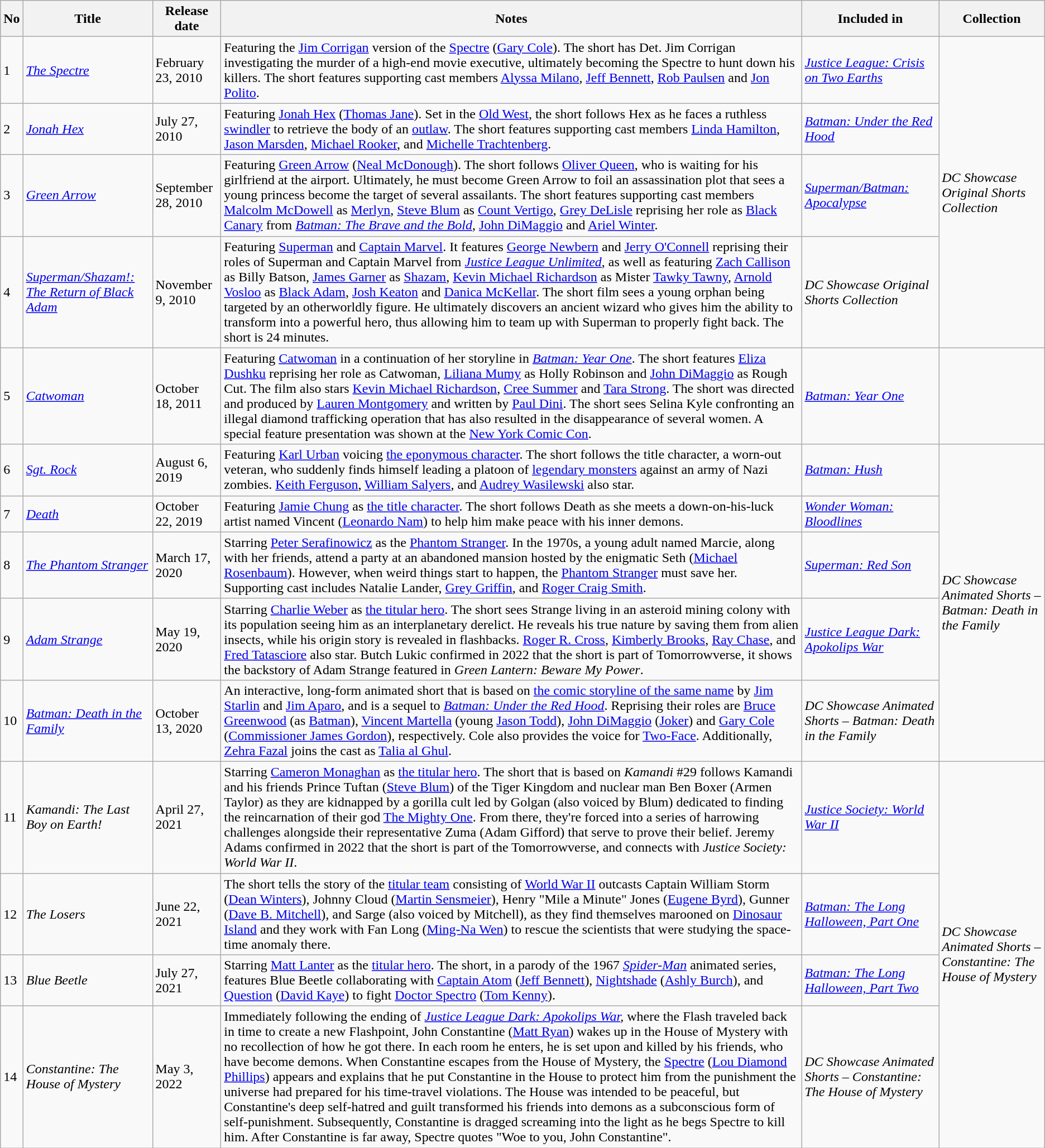<table class="wikitable sortable">
<tr>
<th>No</th>
<th>Title</th>
<th data-sort-type=date>Release date</th>
<th>Notes</th>
<th>Included in</th>
<th>Collection</th>
</tr>
<tr>
<td>1</td>
<td><em><a href='#'>The Spectre</a></em></td>
<td>February 23, 2010</td>
<td>Featuring the <a href='#'>Jim Corrigan</a> version of the <a href='#'>Spectre</a> (<a href='#'>Gary Cole</a>). The short has Det. Jim Corrigan investigating the murder of a high-end movie executive, ultimately becoming the Spectre to hunt down his killers. The short features supporting cast members <a href='#'>Alyssa Milano</a>, <a href='#'>Jeff Bennett</a>, <a href='#'>Rob Paulsen</a> and <a href='#'>Jon Polito</a>.</td>
<td><em><a href='#'>Justice League: Crisis on Two Earths</a></em></td>
<td rowspan="4"><em>DC Showcase Original Shorts Collection</em></td>
</tr>
<tr>
<td>2</td>
<td><em><a href='#'>Jonah Hex</a></em></td>
<td>July 27, 2010</td>
<td>Featuring <a href='#'>Jonah Hex</a> (<a href='#'>Thomas Jane</a>). Set in the <a href='#'>Old West</a>, the short follows Hex as he faces a ruthless <a href='#'>swindler</a> to retrieve the body of an <a href='#'>outlaw</a>. The short features supporting cast members <a href='#'>Linda Hamilton</a>, <a href='#'>Jason Marsden</a>, <a href='#'>Michael Rooker</a>, and <a href='#'>Michelle Trachtenberg</a>.</td>
<td><em><a href='#'>Batman: Under the Red Hood</a></em></td>
</tr>
<tr>
<td>3</td>
<td><em><a href='#'>Green Arrow</a></em></td>
<td>September 28, 2010</td>
<td>Featuring <a href='#'>Green Arrow</a> (<a href='#'>Neal McDonough</a>). The short follows <a href='#'>Oliver Queen</a>, who is waiting for his girlfriend at the airport.  Ultimately, he must become Green Arrow to foil an assassination plot that sees a young princess become the target of several assailants. The short features supporting cast members <a href='#'>Malcolm McDowell</a> as <a href='#'>Merlyn</a>, <a href='#'>Steve Blum</a> as <a href='#'>Count Vertigo</a>, <a href='#'>Grey DeLisle</a> reprising her role as <a href='#'>Black Canary</a> from <em><a href='#'>Batman: The Brave and the Bold</a></em>, <a href='#'>John DiMaggio</a> and <a href='#'>Ariel Winter</a>.</td>
<td><em><a href='#'>Superman/Batman: Apocalypse</a></em></td>
</tr>
<tr>
<td>4</td>
<td><em><a href='#'>Superman/Shazam!: The Return of Black Adam</a></em></td>
<td>November 9, 2010</td>
<td>Featuring <a href='#'>Superman</a> and <a href='#'>Captain Marvel</a>. It features <a href='#'>George Newbern</a> and <a href='#'>Jerry O'Connell</a> reprising their roles of Superman and Captain Marvel from <em><a href='#'>Justice League Unlimited</a></em>, as well as featuring <a href='#'>Zach Callison</a> as Billy Batson, <a href='#'>James Garner</a> as <a href='#'>Shazam</a>, <a href='#'>Kevin Michael Richardson</a> as Mister <a href='#'>Tawky Tawny</a>, <a href='#'>Arnold Vosloo</a> as <a href='#'>Black Adam</a>, <a href='#'>Josh Keaton</a> and <a href='#'>Danica McKellar</a>. The short film sees a young orphan being targeted by an otherworldly figure.  He ultimately discovers an ancient wizard who gives him the ability to transform into a powerful hero, thus allowing him to team up with Superman to properly fight back.  The short is 24 minutes.</td>
<td><em>DC Showcase Original Shorts Collection</em></td>
</tr>
<tr>
<td>5</td>
<td><em><a href='#'>Catwoman</a></em></td>
<td>October 18, 2011</td>
<td>Featuring <a href='#'>Catwoman</a> in a continuation of her storyline in <em><a href='#'>Batman: Year One</a></em>. The short features <a href='#'>Eliza Dushku</a> reprising her role as Catwoman, <a href='#'>Liliana Mumy</a> as Holly Robinson and <a href='#'>John DiMaggio</a> as Rough Cut. The film also stars <a href='#'>Kevin Michael Richardson</a>, <a href='#'>Cree Summer</a> and <a href='#'>Tara Strong</a>. The short was directed and produced by <a href='#'>Lauren Montgomery</a> and written by <a href='#'>Paul Dini</a>. The short sees Selina Kyle confronting an illegal diamond trafficking operation that has also resulted in the disappearance of several women.  A special feature presentation was shown at the <a href='#'>New York Comic Con</a>.</td>
<td><em><a href='#'>Batman: Year One</a></em></td>
<td></td>
</tr>
<tr>
<td>6</td>
<td><em><a href='#'>Sgt. Rock</a></em></td>
<td>August 6, 2019</td>
<td>Featuring <a href='#'>Karl Urban</a> voicing <a href='#'>the eponymous character</a>. The short follows the title character, a worn-out veteran, who suddenly finds himself leading a platoon of <a href='#'>legendary monsters</a> against an army of Nazi zombies. <a href='#'>Keith Ferguson</a>, <a href='#'>William Salyers</a>, and <a href='#'>Audrey Wasilewski</a> also star.</td>
<td><em><a href='#'>Batman: Hush</a></em></td>
<td rowspan="5"><em>DC Showcase Animated Shorts – Batman: Death in the Family</em></td>
</tr>
<tr>
<td>7</td>
<td><em><a href='#'>Death</a></em></td>
<td>October 22, 2019</td>
<td>Featuring <a href='#'>Jamie Chung</a> as <a href='#'>the title character</a>. The short follows Death as she meets a down-on-his-luck artist named Vincent (<a href='#'>Leonardo Nam</a>) to help him make peace with his inner demons.</td>
<td><em><a href='#'>Wonder Woman: Bloodlines</a></em></td>
</tr>
<tr>
<td>8</td>
<td><em><a href='#'>The Phantom Stranger</a></em></td>
<td>March 17, 2020</td>
<td>Starring <a href='#'>Peter Serafinowicz</a> as the <a href='#'>Phantom Stranger</a>. In the 1970s, a young adult named Marcie, along with her friends, attend a party at an abandoned mansion hosted by the enigmatic Seth (<a href='#'>Michael Rosenbaum</a>). However, when weird things start to happen, the <a href='#'>Phantom Stranger</a> must save her. Supporting cast includes Natalie Lander, <a href='#'>Grey Griffin</a>, and <a href='#'>Roger Craig Smith</a>.</td>
<td><em><a href='#'>Superman: Red Son</a></em></td>
</tr>
<tr>
<td>9</td>
<td><em><a href='#'>Adam Strange</a></em></td>
<td>May 19, 2020</td>
<td>Starring <a href='#'>Charlie Weber</a> as <a href='#'>the titular hero</a>. The short sees Strange living in an asteroid mining colony with its population seeing him as an interplanetary derelict. He reveals his true nature by saving them from alien insects, while his origin story is revealed in flashbacks. <a href='#'>Roger R. Cross</a>, <a href='#'>Kimberly Brooks</a>, <a href='#'>Ray Chase</a>, and <a href='#'>Fred Tatasciore</a> also star. Butch Lukic confirmed in 2022 that the short is part of Tomorrowverse, it shows the backstory of Adam Strange featured in <em>Green Lantern: Beware My Power</em>.</td>
<td><em><a href='#'>Justice League Dark: Apokolips War</a></em></td>
</tr>
<tr>
<td>10</td>
<td><em><a href='#'>Batman: Death in the Family</a></em></td>
<td>October 13, 2020</td>
<td>An interactive, long-form animated short that is based on <a href='#'>the comic storyline of the same name</a> by <a href='#'>Jim Starlin</a> and <a href='#'>Jim Aparo</a>, and is a sequel to <em><a href='#'>Batman: Under the Red Hood</a></em>. Reprising their roles are <a href='#'>Bruce Greenwood</a> (as <a href='#'>Batman</a>), <a href='#'>Vincent Martella</a> (young <a href='#'>Jason Todd</a>), <a href='#'>John DiMaggio</a> (<a href='#'>Joker</a>) and <a href='#'>Gary Cole</a> (<a href='#'>Commissioner James Gordon</a>), respectively. Cole also provides the voice for <a href='#'>Two-Face</a>. Additionally, <a href='#'>Zehra Fazal</a> joins the cast as <a href='#'>Talia al Ghul</a>.</td>
<td><em>DC Showcase Animated Shorts – Batman: Death in the Family</em></td>
</tr>
<tr>
<td>11</td>
<td><em>Kamandi: The Last Boy on Earth!</em></td>
<td>April 27, 2021</td>
<td>Starring <a href='#'>Cameron Monaghan</a> as <a href='#'>the titular hero</a>. The short that is based on <em>Kamandi</em> #29 follows Kamandi and his friends Prince Tuftan (<a href='#'>Steve Blum</a>) of the Tiger Kingdom and nuclear man Ben Boxer (Armen Taylor) as they are kidnapped by a gorilla cult led by Golgan (also voiced by Blum) dedicated to finding the reincarnation of their god <a href='#'>The Mighty One</a>. From there, they're forced into a series of harrowing challenges alongside their representative Zuma (Adam Gifford) that serve to prove their belief. Jeremy Adams confirmed in 2022 that the short is part of the Tomorrowverse, and connects with <em>Justice Society: World War II</em>.</td>
<td><em><a href='#'>Justice Society: World War II</a></em></td>
<td rowspan="4"><em>DC Showcase Animated Shorts – Constantine: The House of Mystery</em></td>
</tr>
<tr>
<td>12</td>
<td><em>The Losers</em></td>
<td>June 22, 2021</td>
<td>The short tells the story of the <a href='#'>titular team</a> consisting of <a href='#'>World War II</a> outcasts Captain William Storm (<a href='#'>Dean Winters</a>), Johnny Cloud (<a href='#'>Martin Sensmeier</a>), Henry "Mile a Minute" Jones (<a href='#'>Eugene Byrd</a>), Gunner (<a href='#'>Dave B. Mitchell</a>), and Sarge (also voiced by Mitchell), as they find themselves marooned on <a href='#'>Dinosaur Island</a> and they work with Fan Long (<a href='#'>Ming-Na Wen</a>) to rescue the scientists that were studying the space-time anomaly there.</td>
<td><em><a href='#'>Batman: The Long Halloween, Part One</a></em></td>
</tr>
<tr>
<td>13</td>
<td><em>Blue Beetle</em></td>
<td>July 27, 2021</td>
<td>Starring <a href='#'>Matt Lanter</a> as the <a href='#'>titular hero</a>. The short, in a parody of the 1967 <em><a href='#'>Spider-Man</a></em> animated series, features Blue Beetle collaborating with <a href='#'>Captain Atom</a> (<a href='#'>Jeff Bennett</a>), <a href='#'>Nightshade</a> (<a href='#'>Ashly Burch</a>), and <a href='#'>Question</a> (<a href='#'>David Kaye</a>) to fight <a href='#'>Doctor Spectro</a> (<a href='#'>Tom Kenny</a>).</td>
<td><em><a href='#'>Batman: The Long Halloween, Part Two</a></em></td>
</tr>
<tr>
<td>14</td>
<td><em>Constantine: The House of Mystery</em></td>
<td>May 3, 2022</td>
<td>Immediately following the ending of <em><a href='#'>Justice League Dark: Apokolips War</a>,</em> where the Flash traveled back in time to create a new Flashpoint, John Constantine (<a href='#'>Matt Ryan</a>) wakes up in the House of Mystery with no recollection of how he got there. In each room he enters, he is set upon and killed by his friends, who have become demons. When Constantine escapes from the House of Mystery, the <a href='#'>Spectre</a> (<a href='#'>Lou Diamond Phillips</a>) appears and explains that he put Constantine in the House to protect him from the punishment the universe had prepared for his time-travel violations. The House was intended to be peaceful, but Constantine's deep self-hatred and guilt transformed his friends into demons as a subconscious form of self-punishment. Subsequently, Constantine is dragged screaming into the light as he begs Spectre to kill him. After Constantine is far away, Spectre quotes "Woe to you, John Constantine".</td>
<td><em>DC Showcase Animated Shorts – Constantine: The House of Mystery</em></td>
</tr>
</table>
